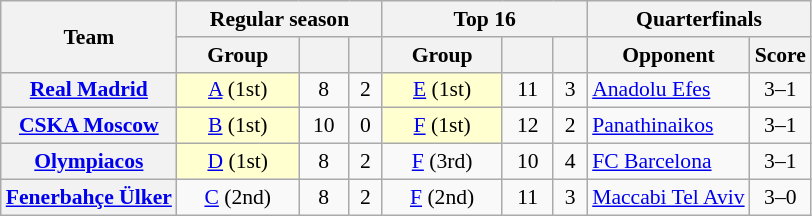<table class="wikitable" style="text-align: center; font-size:90%;">
<tr>
<th rowspan=2>Team</th>
<th style="width:130px;" colspan="3">Regular season</th>
<th style="width:130px;" colspan="3">Top 16</th>
<th colspan=2>Quarterfinals</th>
</tr>
<tr>
<th>Group</th>
<th></th>
<th></th>
<th>Group</th>
<th></th>
<th></th>
<th>Opponent</th>
<th>Score</th>
</tr>
<tr>
<th><a href='#'>Real Madrid</a></th>
<td style="background:#ffffd0;"><a href='#'>A</a> (1st)</td>
<td>8</td>
<td>2</td>
<td style="background:#ffffd0;"><a href='#'>E</a> (1st)</td>
<td>11</td>
<td>3</td>
<td style="text-align: left;"> <a href='#'>Anadolu Efes</a></td>
<td>3–1</td>
</tr>
<tr>
<th><a href='#'>CSKA Moscow</a></th>
<td style="background:#ffffd0;"><a href='#'>B</a> (1st)</td>
<td>10</td>
<td>0</td>
<td style="background:#ffffd0;"><a href='#'>F</a> (1st)</td>
<td>12</td>
<td>2</td>
<td style="text-align: left;"> <a href='#'>Panathinaikos</a></td>
<td>3–1</td>
</tr>
<tr>
<th><a href='#'>Olympiacos</a></th>
<td style="background:#ffffd0;"><a href='#'>D</a> (1st)</td>
<td>8</td>
<td>2</td>
<td><a href='#'>F</a> (3rd)</td>
<td>10</td>
<td>4</td>
<td style="text-align: left;"> <a href='#'>FC Barcelona</a></td>
<td>3–1</td>
</tr>
<tr>
<th><a href='#'>Fenerbahçe Ülker</a></th>
<td><a href='#'>C</a> (2nd)</td>
<td>8</td>
<td>2</td>
<td><a href='#'>F</a> (2nd)</td>
<td>11</td>
<td>3</td>
<td style="text-align: left;"> <a href='#'>Maccabi Tel Aviv</a></td>
<td>3–0</td>
</tr>
</table>
